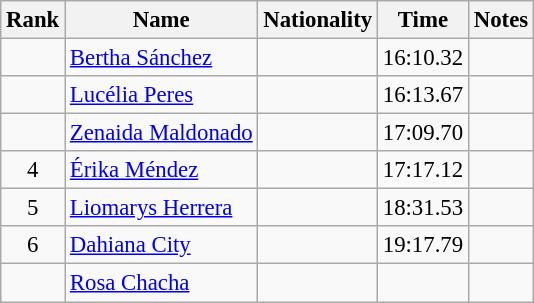<table class="wikitable sortable" style="text-align:center;font-size:95%">
<tr>
<th>Rank</th>
<th>Name</th>
<th>Nationality</th>
<th>Time</th>
<th>Notes</th>
</tr>
<tr>
<td></td>
<td align=left><a href='#'>Bertha Sánchez</a></td>
<td align=left></td>
<td>16:10.32</td>
<td></td>
</tr>
<tr>
<td></td>
<td align=left><a href='#'>Lucélia Peres</a></td>
<td align=left></td>
<td>16:13.67</td>
<td></td>
</tr>
<tr>
<td></td>
<td align=left><a href='#'>Zenaida Maldonado</a></td>
<td align=left></td>
<td>17:09.70</td>
<td></td>
</tr>
<tr>
<td>4</td>
<td align=left><a href='#'>Érika Méndez</a></td>
<td align=left></td>
<td>17:17.12</td>
<td></td>
</tr>
<tr>
<td>5</td>
<td align=left><a href='#'>Liomarys Herrera</a></td>
<td align=left></td>
<td>18:31.53</td>
<td></td>
</tr>
<tr>
<td>6</td>
<td align=left><a href='#'>Dahiana City</a></td>
<td align=left></td>
<td>19:17.79</td>
<td></td>
</tr>
<tr>
<td></td>
<td align=left><a href='#'>Rosa Chacha</a></td>
<td align=left></td>
<td></td>
<td></td>
</tr>
</table>
